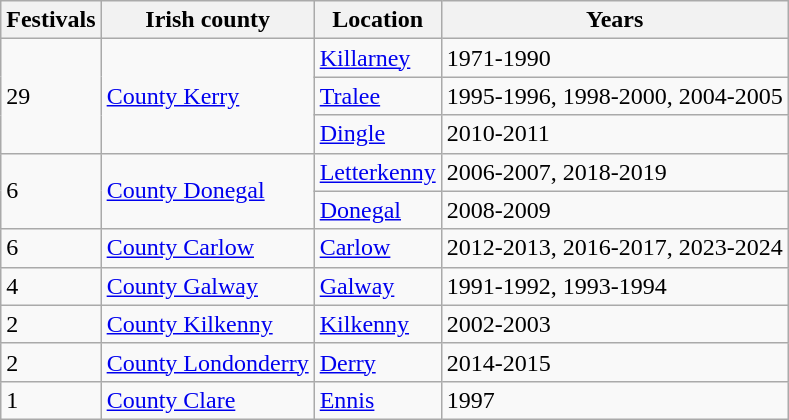<table class="wikitable sortable">
<tr>
<th>Festivals</th>
<th>Irish county</th>
<th>Location</th>
<th>Years</th>
</tr>
<tr>
<td rowspan="3">29</td>
<td rowspan="3"><a href='#'>County Kerry</a></td>
<td><a href='#'>Killarney</a></td>
<td>1971-1990</td>
</tr>
<tr>
<td><a href='#'>Tralee</a></td>
<td>1995-1996, 1998-2000, 2004-2005</td>
</tr>
<tr>
<td><a href='#'>Dingle</a></td>
<td>2010-2011</td>
</tr>
<tr>
<td rowspan="2">6</td>
<td rowspan="2"><a href='#'>County Donegal</a></td>
<td><a href='#'>Letterkenny</a></td>
<td>2006-2007, 2018-2019</td>
</tr>
<tr>
<td><a href='#'>Donegal</a></td>
<td>2008-2009</td>
</tr>
<tr>
<td>6</td>
<td><a href='#'>County Carlow</a></td>
<td><a href='#'>Carlow</a></td>
<td>2012-2013, 2016-2017, 2023-2024</td>
</tr>
<tr>
<td>4</td>
<td><a href='#'>County Galway</a></td>
<td><a href='#'>Galway</a></td>
<td>1991-1992, 1993-1994</td>
</tr>
<tr>
<td>2</td>
<td><a href='#'>County Kilkenny</a></td>
<td><a href='#'>Kilkenny</a></td>
<td>2002-2003</td>
</tr>
<tr>
<td>2</td>
<td><a href='#'>County Londonderry</a></td>
<td><a href='#'>Derry</a></td>
<td>2014-2015</td>
</tr>
<tr>
<td>1</td>
<td><a href='#'>County Clare</a></td>
<td><a href='#'>Ennis</a></td>
<td>1997</td>
</tr>
</table>
